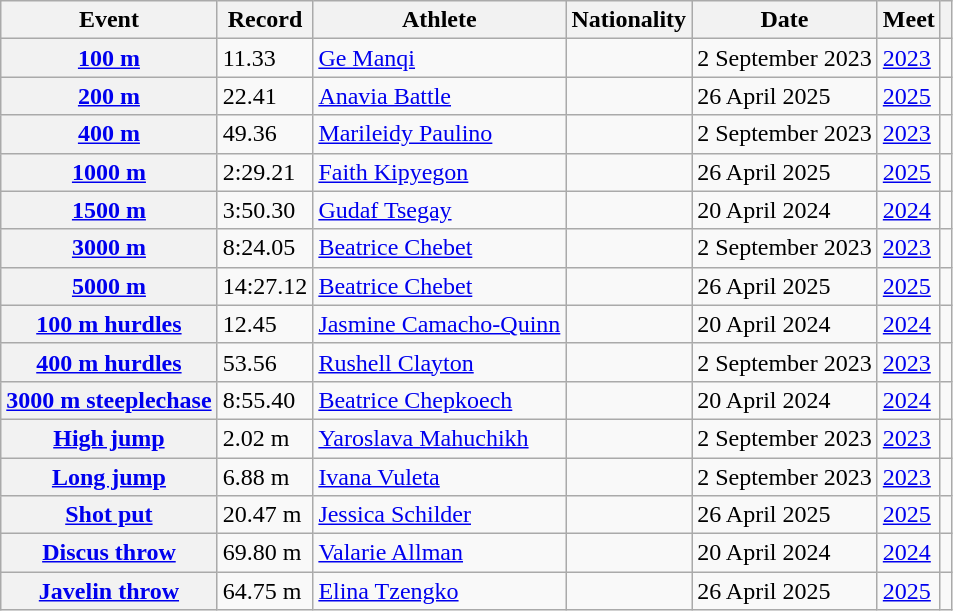<table class="wikitable plainrowheaders sticky-header">
<tr>
<th scope="col">Event</th>
<th scope="col">Record</th>
<th scope="col">Athlete</th>
<th scope="col">Nationality</th>
<th scope="col">Date</th>
<th scope="col">Meet</th>
<th scope="col"></th>
</tr>
<tr>
<th scope="row"><a href='#'>100 m</a></th>
<td>11.33 </td>
<td><a href='#'>Ge Manqi</a></td>
<td></td>
<td>2 September 2023</td>
<td><a href='#'>2023</a></td>
<td></td>
</tr>
<tr>
<th scope="row"><a href='#'>200 m</a></th>
<td>22.41 </td>
<td><a href='#'>Anavia Battle</a></td>
<td></td>
<td>26 April 2025</td>
<td><a href='#'>2025</a></td>
<td></td>
</tr>
<tr>
<th scope="row"><a href='#'>400 m</a></th>
<td>49.36</td>
<td><a href='#'>Marileidy Paulino</a></td>
<td></td>
<td>2 September 2023</td>
<td><a href='#'>2023</a></td>
<td></td>
</tr>
<tr>
<th scope="row"><a href='#'>1000 m</a></th>
<td>2:29.21</td>
<td><a href='#'>Faith Kipyegon</a></td>
<td></td>
<td>26 April 2025</td>
<td><a href='#'>2025</a></td>
<td></td>
</tr>
<tr>
<th scope="row"><a href='#'>1500 m</a></th>
<td>3:50.30</td>
<td><a href='#'>Gudaf Tsegay</a></td>
<td></td>
<td>20 April 2024</td>
<td><a href='#'>2024</a></td>
<td></td>
</tr>
<tr>
<th scope="row"><a href='#'>3000 m</a></th>
<td>8:24.05</td>
<td><a href='#'>Beatrice Chebet</a></td>
<td></td>
<td>2 September 2023</td>
<td><a href='#'>2023</a></td>
<td></td>
</tr>
<tr>
<th scope="row"><a href='#'>5000 m</a></th>
<td>14:27.12</td>
<td><a href='#'>Beatrice Chebet</a></td>
<td></td>
<td>26 April 2025</td>
<td><a href='#'>2025</a></td>
<td></td>
</tr>
<tr>
<th scope="row"><a href='#'>100 m hurdles</a></th>
<td>12.45 </td>
<td><a href='#'>Jasmine Camacho-Quinn</a></td>
<td></td>
<td>20 April 2024</td>
<td><a href='#'>2024</a></td>
<td></td>
</tr>
<tr>
<th scope="row"><a href='#'>400 m hurdles</a></th>
<td>53.56</td>
<td><a href='#'>Rushell Clayton</a></td>
<td></td>
<td>2 September 2023</td>
<td><a href='#'>2023</a></td>
<td></td>
</tr>
<tr>
<th scope="row"><a href='#'>3000 m steeplechase</a></th>
<td>8:55.40</td>
<td><a href='#'>Beatrice Chepkoech</a></td>
<td></td>
<td>20 April 2024</td>
<td><a href='#'>2024</a></td>
<td></td>
</tr>
<tr>
<th scope="row"><a href='#'>High jump</a></th>
<td>2.02 m</td>
<td><a href='#'>Yaroslava Mahuchikh</a></td>
<td></td>
<td>2 September 2023</td>
<td><a href='#'>2023</a></td>
<td></td>
</tr>
<tr>
<th scope="row"><a href='#'>Long jump</a></th>
<td>6.88 m </td>
<td><a href='#'>Ivana Vuleta</a></td>
<td></td>
<td>2 September 2023</td>
<td><a href='#'>2023</a></td>
<td></td>
</tr>
<tr>
<th scope="row"><a href='#'>Shot put</a></th>
<td>20.47 m</td>
<td><a href='#'>Jessica Schilder</a></td>
<td></td>
<td>26 April 2025</td>
<td><a href='#'>2025</a></td>
<td></td>
</tr>
<tr>
<th scope="row"><a href='#'>Discus throw</a></th>
<td>69.80 m</td>
<td><a href='#'>Valarie Allman</a></td>
<td></td>
<td>20 April 2024</td>
<td><a href='#'>2024</a></td>
<td></td>
</tr>
<tr>
<th scope="row"><a href='#'>Javelin throw</a></th>
<td>64.75 m</td>
<td><a href='#'>Elina Tzengko</a></td>
<td></td>
<td>26 April 2025</td>
<td><a href='#'>2025</a></td>
<td></td>
</tr>
</table>
